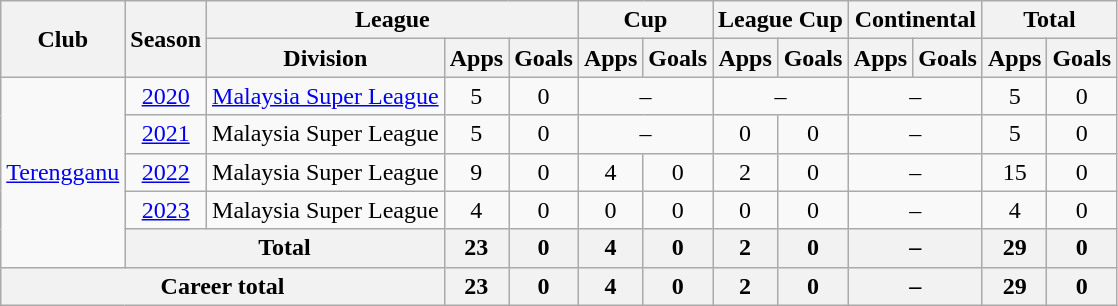<table class=wikitable style="text-align:center">
<tr>
<th rowspan=2>Club</th>
<th rowspan=2>Season</th>
<th colspan=3>League</th>
<th colspan=2>Cup</th>
<th colspan=2>League Cup</th>
<th colspan=2>Continental</th>
<th colspan=2>Total</th>
</tr>
<tr>
<th>Division</th>
<th>Apps</th>
<th>Goals</th>
<th>Apps</th>
<th>Goals</th>
<th>Apps</th>
<th>Goals</th>
<th>Apps</th>
<th>Goals</th>
<th>Apps</th>
<th>Goals</th>
</tr>
<tr>
<td rowspan=5><a href='#'>Terengganu</a></td>
<td><a href='#'>2020</a></td>
<td><a href='#'>Malaysia Super League</a></td>
<td>5</td>
<td>0</td>
<td colspan="2">–</td>
<td colspan="2">–</td>
<td colspan="2">–</td>
<td>5</td>
<td>0</td>
</tr>
<tr>
<td><a href='#'>2021</a></td>
<td>Malaysia Super League</td>
<td>5</td>
<td>0</td>
<td colspan="2">–</td>
<td>0</td>
<td>0</td>
<td colspan="2">–</td>
<td>5</td>
<td>0</td>
</tr>
<tr>
<td><a href='#'>2022</a></td>
<td>Malaysia Super League</td>
<td>9</td>
<td>0</td>
<td>4</td>
<td>0</td>
<td>2</td>
<td>0</td>
<td colspan="2">–</td>
<td>15</td>
<td>0</td>
</tr>
<tr>
<td><a href='#'>2023</a></td>
<td>Malaysia Super League</td>
<td>4</td>
<td>0</td>
<td>0</td>
<td>0</td>
<td>0</td>
<td>0</td>
<td colspan="2">–</td>
<td>4</td>
<td>0</td>
</tr>
<tr>
<th colspan=2>Total</th>
<th>23</th>
<th>0</th>
<th>4</th>
<th>0</th>
<th>2</th>
<th>0</th>
<th colspan="2">–</th>
<th>29</th>
<th>0</th>
</tr>
<tr>
<th colspan=3>Career total</th>
<th>23</th>
<th>0</th>
<th>4</th>
<th>0</th>
<th>2</th>
<th>0</th>
<th colspan="2">–</th>
<th>29</th>
<th>0</th>
</tr>
</table>
